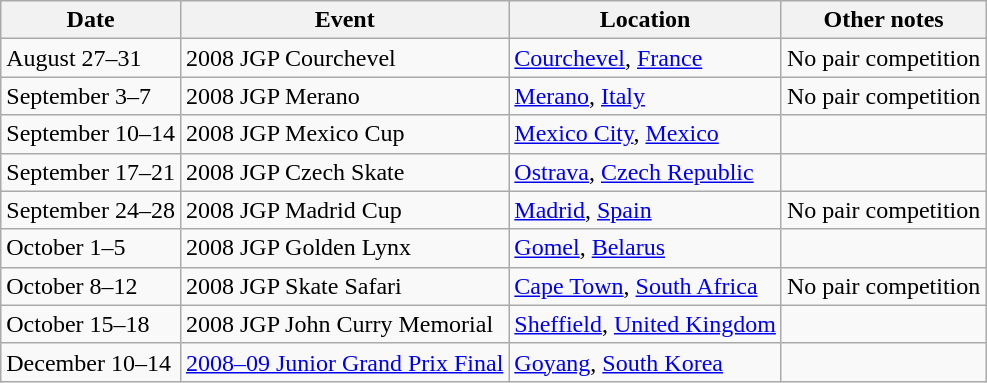<table class="wikitable">
<tr>
<th>Date</th>
<th>Event</th>
<th>Location</th>
<th>Other notes</th>
</tr>
<tr>
<td>August 27–31</td>
<td>2008 JGP Courchevel</td>
<td><a href='#'>Courchevel</a>, <a href='#'>France</a></td>
<td>No pair competition</td>
</tr>
<tr>
<td>September 3–7</td>
<td>2008 JGP Merano</td>
<td><a href='#'>Merano</a>, <a href='#'>Italy</a></td>
<td>No pair competition</td>
</tr>
<tr>
<td>September 10–14</td>
<td>2008 JGP Mexico Cup</td>
<td><a href='#'>Mexico City</a>, <a href='#'>Mexico</a></td>
<td></td>
</tr>
<tr>
<td>September 17–21</td>
<td>2008 JGP Czech Skate</td>
<td><a href='#'>Ostrava</a>, <a href='#'>Czech Republic</a></td>
<td></td>
</tr>
<tr>
<td>September 24–28</td>
<td>2008 JGP Madrid Cup</td>
<td><a href='#'>Madrid</a>, <a href='#'>Spain</a></td>
<td>No pair competition</td>
</tr>
<tr>
<td>October 1–5</td>
<td>2008 JGP Golden Lynx</td>
<td><a href='#'>Gomel</a>, <a href='#'>Belarus</a></td>
<td></td>
</tr>
<tr>
<td>October 8–12</td>
<td>2008 JGP Skate Safari</td>
<td><a href='#'>Cape Town</a>, <a href='#'>South Africa</a></td>
<td>No pair competition</td>
</tr>
<tr>
<td>October 15–18</td>
<td>2008 JGP John Curry Memorial</td>
<td><a href='#'>Sheffield</a>, <a href='#'>United Kingdom</a></td>
<td></td>
</tr>
<tr>
<td>December 10–14</td>
<td><a href='#'>2008–09 Junior Grand Prix Final</a></td>
<td><a href='#'>Goyang</a>, <a href='#'>South Korea</a></td>
<td></td>
</tr>
</table>
